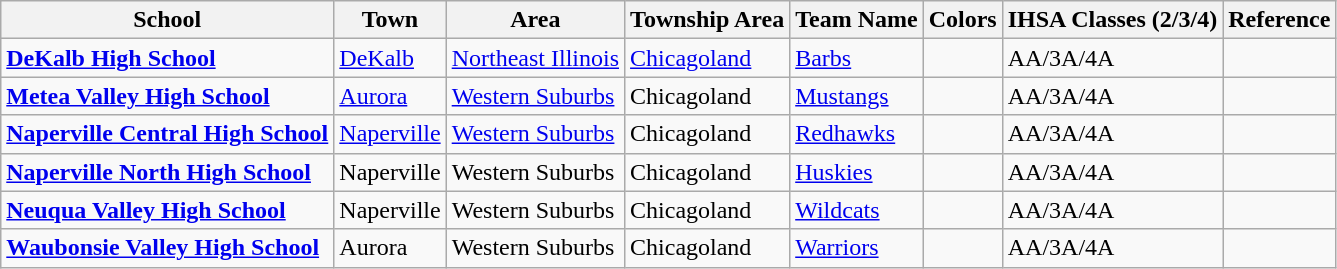<table class="wikitable">
<tr>
<th>School</th>
<th>Town</th>
<th>Area</th>
<th>Township Area</th>
<th>Team Name</th>
<th>Colors</th>
<th>IHSA Classes (2/3/4)</th>
<th>Reference</th>
</tr>
<tr>
<td><strong><a href='#'>DeKalb High School</a></strong></td>
<td><a href='#'>DeKalb</a></td>
<td><a href='#'>Northeast Illinois</a></td>
<td><a href='#'>Chicagoland</a></td>
<td><a href='#'>Barbs</a></td>
<td> </td>
<td>AA/3A/4A</td>
<td></td>
</tr>
<tr>
<td><strong><a href='#'>Metea Valley High School</a></strong></td>
<td><a href='#'>Aurora</a></td>
<td><a href='#'>Western Suburbs</a></td>
<td>Chicagoland</td>
<td><a href='#'>Mustangs</a></td>
<td> </td>
<td>AA/3A/4A</td>
<td></td>
</tr>
<tr>
<td><strong><a href='#'>Naperville Central High School</a></strong></td>
<td><a href='#'>Naperville</a></td>
<td><a href='#'>Western Suburbs</a></td>
<td>Chicagoland</td>
<td><a href='#'>Redhawks</a></td>
<td> </td>
<td>AA/3A/4A</td>
<td></td>
</tr>
<tr>
<td><strong><a href='#'>Naperville North High School</a></strong></td>
<td>Naperville</td>
<td>Western Suburbs</td>
<td>Chicagoland</td>
<td><a href='#'>Huskies</a></td>
<td> </td>
<td>AA/3A/4A</td>
<td></td>
</tr>
<tr>
<td><strong><a href='#'>Neuqua Valley High School</a></strong></td>
<td>Naperville</td>
<td>Western Suburbs</td>
<td>Chicagoland</td>
<td><a href='#'>Wildcats</a></td>
<td> </td>
<td>AA/3A/4A</td>
<td></td>
</tr>
<tr>
<td><strong><a href='#'>Waubonsie Valley High School</a></strong></td>
<td>Aurora</td>
<td>Western Suburbs</td>
<td>Chicagoland</td>
<td><a href='#'>Warriors</a></td>
<td> </td>
<td>AA/3A/4A</td>
<td></td>
</tr>
</table>
